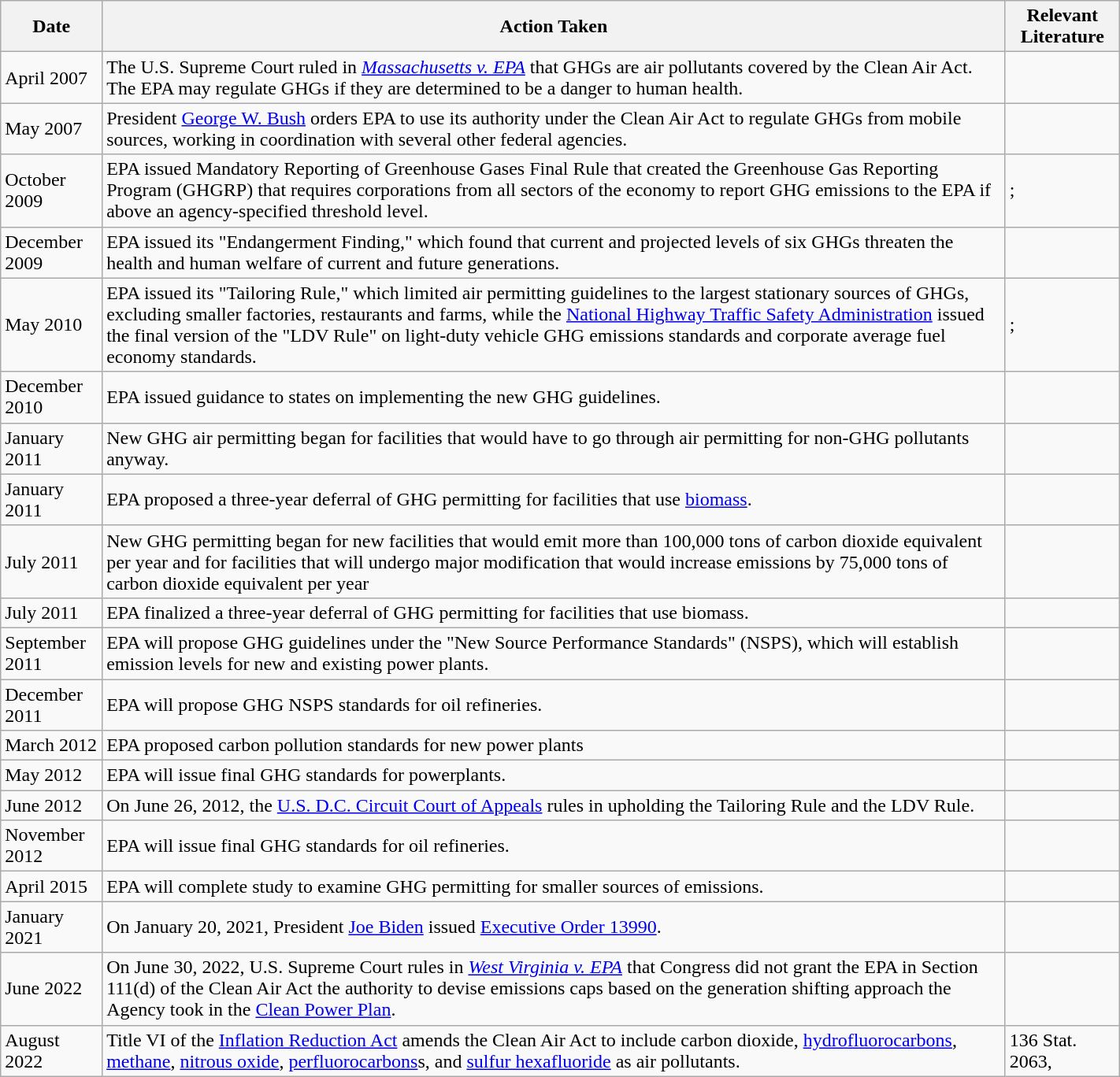<table style="width: 75%; height: 100%" | class="wikitable">
<tr>
<th>Date</th>
<th>Action Taken</th>
<th>Relevant Literature</th>
</tr>
<tr>
<td>April 2007</td>
<td>The U.S. Supreme Court ruled in <em><a href='#'>Massachusetts v. EPA</a></em> that GHGs are air pollutants covered by the Clean Air Act. The EPA may regulate GHGs if they are determined to be a danger to human health.</td>
<td></td>
</tr>
<tr>
<td>May 2007</td>
<td>President <a href='#'>George W. Bush</a> orders EPA to use its authority under the Clean Air Act to regulate GHGs from mobile sources, working in coordination with several other federal agencies.</td>
<td></td>
</tr>
<tr>
<td>October 2009</td>
<td>EPA issued Mandatory Reporting of Greenhouse Gases Final Rule that created the Greenhouse Gas Reporting Program (GHGRP) that requires corporations from all sectors of the economy to report GHG emissions to the EPA if above an agency-specified threshold level.</td>
<td>; </td>
</tr>
<tr>
<td>December 2009</td>
<td>EPA issued its "Endangerment Finding," which found that current and projected levels of six GHGs threaten the health and human welfare of current and future generations.</td>
<td></td>
</tr>
<tr>
<td>May 2010</td>
<td>EPA issued its "Tailoring Rule," which limited air permitting guidelines to the largest stationary sources of GHGs, excluding smaller factories, restaurants and farms, while the <a href='#'>National Highway Traffic Safety Administration</a> issued the final version of the "LDV Rule" on light-duty vehicle GHG emissions standards and corporate average fuel economy standards.</td>
<td>; </td>
</tr>
<tr>
<td>December 2010</td>
<td>EPA issued guidance to states on implementing the new GHG guidelines.</td>
<td></td>
</tr>
<tr>
<td>January 2011</td>
<td>New GHG air permitting began for facilities that would have to go through air permitting for non-GHG pollutants anyway.</td>
<td></td>
</tr>
<tr>
<td>January 2011</td>
<td>EPA proposed a three-year deferral of GHG permitting for facilities that use <a href='#'>biomass</a>.</td>
<td></td>
</tr>
<tr>
<td>July 2011</td>
<td>New GHG permitting began for new facilities that would emit more than 100,000 tons of carbon dioxide equivalent per year and for facilities that will undergo major modification that would increase emissions by 75,000 tons of carbon dioxide equivalent per year</td>
<td></td>
</tr>
<tr>
<td>July 2011</td>
<td>EPA finalized a three-year deferral of GHG permitting for facilities that use biomass.</td>
<td></td>
</tr>
<tr>
<td>September 2011</td>
<td>EPA will propose GHG guidelines under the "New Source Performance Standards" (NSPS), which will establish emission levels for new and existing power plants.</td>
<td></td>
</tr>
<tr>
<td>December 2011</td>
<td>EPA will propose GHG NSPS standards for oil refineries.</td>
<td></td>
</tr>
<tr>
<td>March 2012</td>
<td>EPA proposed carbon pollution standards for new power plants</td>
<td></td>
</tr>
<tr>
<td>May 2012</td>
<td>EPA will issue final GHG standards for powerplants.</td>
<td></td>
</tr>
<tr>
<td>June 2012</td>
<td>On June 26, 2012, the <a href='#'>U.S. D.C. Circuit Court of Appeals</a> rules in <em></em> upholding the Tailoring Rule and the LDV Rule.</td>
<td></td>
</tr>
<tr>
<td>November 2012</td>
<td>EPA will issue final GHG standards for oil refineries.</td>
<td></td>
</tr>
<tr>
<td>April 2015</td>
<td>EPA will complete study to examine GHG permitting for smaller sources of emissions.</td>
<td></td>
</tr>
<tr>
<td>January 2021</td>
<td>On January 20, 2021, President <a href='#'>Joe Biden</a> issued <a href='#'>Executive Order 13990</a>.</td>
<td></td>
</tr>
<tr>
<td>June 2022</td>
<td>On June 30, 2022, U.S. Supreme Court rules in <em><a href='#'>West Virginia v. EPA</a></em> that Congress did not grant the EPA in Section 111(d) of the Clean Air Act the authority to devise emissions caps based on the generation shifting approach the Agency took in the <a href='#'>Clean Power Plan</a>.</td>
<td><em></em></td>
</tr>
<tr>
<td>August 2022</td>
<td>Title VI of the <a href='#'>Inflation Reduction Act</a> amends the Clean Air Act to include carbon dioxide, <a href='#'>hydrofluorocarbons</a>, <a href='#'>methane</a>, <a href='#'>nitrous oxide</a>, <a href='#'>perfluorocarbons</a>s, and <a href='#'>sulfur hexafluoride</a> as air pollutants.</td>
<td>136 Stat. 2063, </td>
</tr>
</table>
